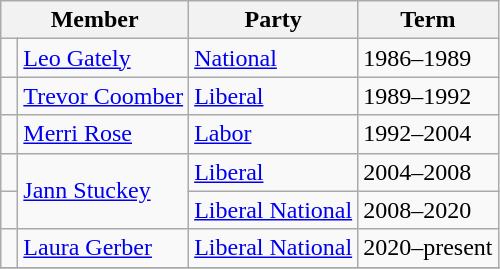<table class="wikitable">
<tr>
<th colspan="2">Member</th>
<th>Party</th>
<th>Term</th>
</tr>
<tr>
<td> </td>
<td><a href='#'>Leo Gately</a></td>
<td><a href='#'>National</a></td>
<td>1986–1989</td>
</tr>
<tr>
<td> </td>
<td><a href='#'>Trevor Coomber</a></td>
<td><a href='#'>Liberal</a></td>
<td>1989–1992</td>
</tr>
<tr>
<td> </td>
<td><a href='#'>Merri Rose</a></td>
<td><a href='#'>Labor</a></td>
<td>1992–2004</td>
</tr>
<tr>
<td> </td>
<td rowspan="2"><a href='#'>Jann Stuckey</a></td>
<td><a href='#'>Liberal</a></td>
<td>2004–2008</td>
</tr>
<tr>
<td> </td>
<td><a href='#'>Liberal National</a></td>
<td>2008–2020</td>
</tr>
<tr>
<td> </td>
<td><a href='#'>Laura Gerber</a></td>
<td><a href='#'>Liberal National</a></td>
<td>2020–present</td>
</tr>
<tr>
</tr>
</table>
